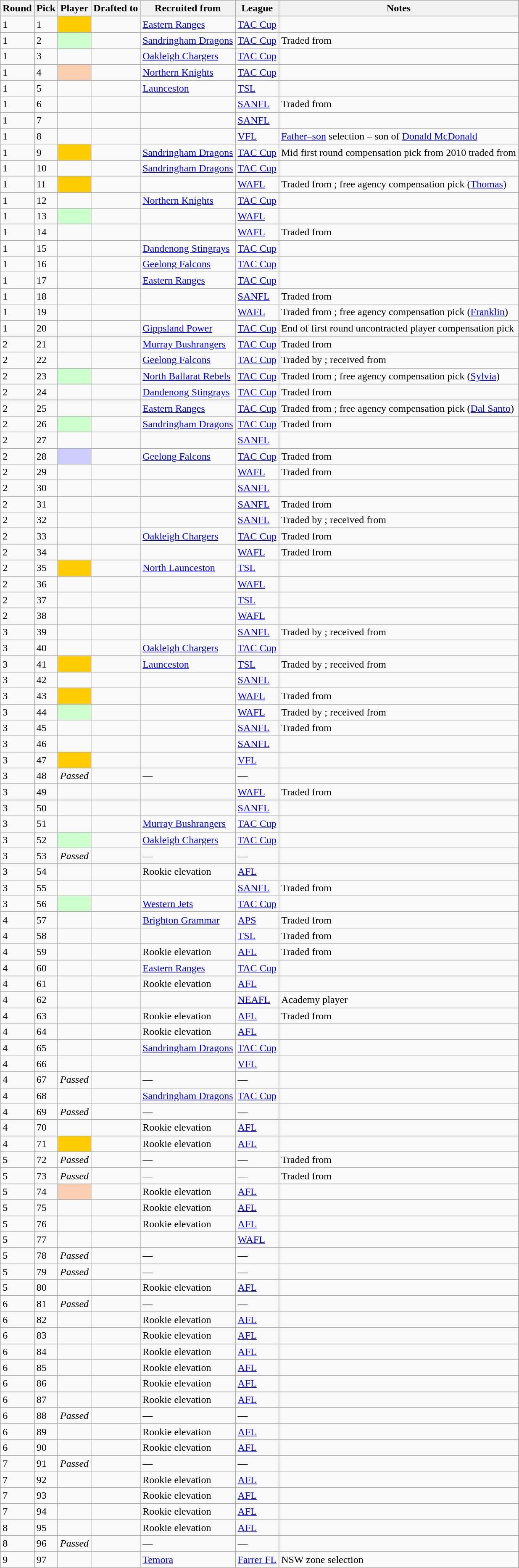<table class="wikitable sortable">
<tr>
<th>Round</th>
<th>Pick</th>
<th>Player</th>
<th>Drafted to</th>
<th>Recruited from</th>
<th>League</th>
<th>Notes</th>
</tr>
<tr>
<td>1</td>
<td>1</td>
<td bgcolor="#FFCC00"></td>
<td></td>
<td><a href='#'>Eastern Ranges</a></td>
<td><a href='#'>TAC Cup</a></td>
<td></td>
</tr>
<tr>
<td>1</td>
<td>2</td>
<td bgcolor="#CCFFCC"></td>
<td></td>
<td><a href='#'>Sandringham Dragons</a></td>
<td><a href='#'>TAC Cup</a></td>
<td>Traded from </td>
</tr>
<tr>
<td>1</td>
<td>3</td>
<td></td>
<td></td>
<td><a href='#'>Oakleigh Chargers</a></td>
<td><a href='#'>TAC Cup</a></td>
<td></td>
</tr>
<tr>
<td>1</td>
<td>4</td>
<td bgcolor="#FBCEB1"></td>
<td></td>
<td><a href='#'>Northern Knights</a></td>
<td><a href='#'>TAC Cup</a></td>
<td></td>
</tr>
<tr>
<td>1</td>
<td>5</td>
<td></td>
<td></td>
<td><a href='#'>Launceston</a></td>
<td><a href='#'>TSL</a></td>
<td></td>
</tr>
<tr>
<td>1</td>
<td>6</td>
<td></td>
<td></td>
<td></td>
<td><a href='#'>SANFL</a></td>
<td>Traded from </td>
</tr>
<tr>
<td>1</td>
<td>7</td>
<td></td>
<td></td>
<td></td>
<td><a href='#'>SANFL</a></td>
<td></td>
</tr>
<tr>
<td>1</td>
<td>8</td>
<td></td>
<td></td>
<td></td>
<td><a href='#'>VFL</a></td>
<td><a href='#'>Father–son</a> selection – son of <a href='#'>Donald McDonald</a></td>
</tr>
<tr>
<td>1</td>
<td>9</td>
<td bgcolor="#FFCC00"></td>
<td></td>
<td><a href='#'>Sandringham Dragons</a></td>
<td><a href='#'>TAC Cup</a></td>
<td>Mid first round compensation pick from 2010 traded from </td>
</tr>
<tr>
<td>1</td>
<td>10</td>
<td></td>
<td></td>
<td><a href='#'>Sandringham Dragons</a></td>
<td><a href='#'>TAC Cup</a></td>
<td></td>
</tr>
<tr>
<td>1</td>
<td>11</td>
<td bgcolor="#FFCC00"></td>
<td></td>
<td></td>
<td><a href='#'>WAFL</a></td>
<td>Traded from ; free agency compensation pick (<a href='#'>Thomas</a>)</td>
</tr>
<tr>
<td>1</td>
<td>12</td>
<td></td>
<td></td>
<td><a href='#'>Northern Knights</a></td>
<td><a href='#'>TAC Cup</a></td>
<td></td>
</tr>
<tr>
<td>1</td>
<td>13</td>
<td bgcolor="#CCFFCC"></td>
<td></td>
<td></td>
<td><a href='#'>WAFL</a></td>
<td></td>
</tr>
<tr>
<td>1</td>
<td>14</td>
<td></td>
<td></td>
<td></td>
<td><a href='#'>WAFL</a></td>
<td>Traded from </td>
</tr>
<tr>
<td>1</td>
<td>15</td>
<td></td>
<td></td>
<td><a href='#'>Dandenong Stingrays</a></td>
<td><a href='#'>TAC Cup</a></td>
<td></td>
</tr>
<tr>
<td>1</td>
<td>16</td>
<td></td>
<td></td>
<td><a href='#'>Geelong Falcons</a></td>
<td><a href='#'>TAC Cup</a></td>
<td></td>
</tr>
<tr>
<td>1</td>
<td>17</td>
<td></td>
<td></td>
<td><a href='#'>Eastern Ranges</a></td>
<td><a href='#'>TAC Cup</a></td>
<td></td>
</tr>
<tr>
<td>1</td>
<td>18</td>
<td></td>
<td></td>
<td></td>
<td><a href='#'>SANFL</a></td>
<td>Traded from </td>
</tr>
<tr>
<td>1</td>
<td>19</td>
<td></td>
<td></td>
<td></td>
<td><a href='#'>WAFL</a></td>
<td>Traded from ; free agency compensation pick (<a href='#'>Franklin</a>)</td>
</tr>
<tr>
<td>1</td>
<td>20</td>
<td></td>
<td></td>
<td><a href='#'>Gippsland Power</a></td>
<td><a href='#'>TAC Cup</a></td>
<td>End of first round uncontracted player compensation pick</td>
</tr>
<tr>
<td>2</td>
<td>21</td>
<td></td>
<td></td>
<td><a href='#'>Murray Bushrangers</a></td>
<td><a href='#'>TAC Cup</a></td>
<td>Traded from </td>
</tr>
<tr>
<td>2</td>
<td>22</td>
<td></td>
<td></td>
<td><a href='#'>Geelong Falcons</a></td>
<td><a href='#'>TAC Cup</a></td>
<td>Traded by ; received from </td>
</tr>
<tr>
<td>2</td>
<td>23</td>
<td bgcolor="#CCFFCC"></td>
<td></td>
<td><a href='#'>North Ballarat Rebels</a></td>
<td><a href='#'>TAC Cup</a></td>
<td>Traded from ; free agency compensation pick (<a href='#'>Sylvia</a>)</td>
</tr>
<tr>
<td>2</td>
<td>24</td>
<td></td>
<td></td>
<td><a href='#'>Dandenong Stingrays</a></td>
<td><a href='#'>TAC Cup</a></td>
<td>Traded from </td>
</tr>
<tr>
<td>2</td>
<td>25</td>
<td></td>
<td></td>
<td><a href='#'>Eastern Ranges</a></td>
<td><a href='#'>TAC Cup</a></td>
<td>Traded from ; free agency compensation pick (<a href='#'>Dal Santo</a>)</td>
</tr>
<tr>
<td>2</td>
<td>26</td>
<td bgcolor="#CCFFCC"></td>
<td></td>
<td><a href='#'>Sandringham Dragons</a></td>
<td><a href='#'>TAC Cup</a></td>
<td>Traded from </td>
</tr>
<tr>
<td>2</td>
<td>27</td>
<td></td>
<td></td>
<td></td>
<td><a href='#'>SANFL</a></td>
<td></td>
</tr>
<tr>
<td>2</td>
<td>28</td>
<td bgcolor="#CCCCFF"></td>
<td></td>
<td><a href='#'>Geelong Falcons</a></td>
<td><a href='#'>TAC Cup</a></td>
<td>Traded from </td>
</tr>
<tr>
<td>2</td>
<td>29</td>
<td></td>
<td></td>
<td></td>
<td><a href='#'>WAFL</a></td>
<td>Traded from </td>
</tr>
<tr>
<td>2</td>
<td>30</td>
<td></td>
<td></td>
<td></td>
<td><a href='#'>SANFL</a></td>
<td></td>
</tr>
<tr>
<td>2</td>
<td>31</td>
<td></td>
<td></td>
<td></td>
<td><a href='#'>SANFL</a></td>
<td>Traded from </td>
</tr>
<tr>
<td>2</td>
<td>32</td>
<td></td>
<td></td>
<td></td>
<td><a href='#'>SANFL</a></td>
<td>Traded by ; received from </td>
</tr>
<tr>
<td>2</td>
<td>33</td>
<td></td>
<td></td>
<td><a href='#'>Oakleigh Chargers</a></td>
<td><a href='#'>TAC Cup</a></td>
<td>Traded from </td>
</tr>
<tr>
<td>2</td>
<td>34</td>
<td></td>
<td></td>
<td></td>
<td><a href='#'>WAFL</a></td>
<td>Traded from </td>
</tr>
<tr>
<td>2</td>
<td>35</td>
<td bgcolor="#FFCC00"></td>
<td></td>
<td><a href='#'>North Launceston</a></td>
<td><a href='#'>TSL</a></td>
<td></td>
</tr>
<tr>
<td>2</td>
<td>36</td>
<td></td>
<td></td>
<td></td>
<td><a href='#'>WAFL</a></td>
<td></td>
</tr>
<tr>
<td>2</td>
<td>37</td>
<td></td>
<td></td>
<td></td>
<td><a href='#'>TSL</a></td>
<td></td>
</tr>
<tr>
<td>2</td>
<td>38</td>
<td></td>
<td></td>
<td></td>
<td><a href='#'>WAFL</a></td>
<td></td>
</tr>
<tr>
<td>3</td>
<td>39</td>
<td></td>
<td></td>
<td></td>
<td><a href='#'>SANFL</a></td>
<td>Traded by ; received from </td>
</tr>
<tr>
<td>3</td>
<td>40</td>
<td></td>
<td></td>
<td><a href='#'>Oakleigh Chargers</a></td>
<td><a href='#'>TAC Cup</a></td>
<td></td>
</tr>
<tr>
<td>3</td>
<td>41</td>
<td bgcolor="#FFCC00"></td>
<td></td>
<td><a href='#'>Launceston</a></td>
<td><a href='#'>TSL</a></td>
<td>Traded by ; received from </td>
</tr>
<tr>
<td>3</td>
<td>42</td>
<td></td>
<td></td>
<td></td>
<td><a href='#'>SANFL</a></td>
<td></td>
</tr>
<tr>
<td>3</td>
<td>43</td>
<td bgcolor="#FFCC00"></td>
<td></td>
<td></td>
<td><a href='#'>WAFL</a></td>
<td>Traded from </td>
</tr>
<tr>
<td>3</td>
<td>44</td>
<td bgcolor="#CCFFCC"></td>
<td></td>
<td></td>
<td><a href='#'>WAFL</a></td>
<td>Traded by ; received from </td>
</tr>
<tr>
<td>3</td>
<td>45</td>
<td></td>
<td></td>
<td></td>
<td><a href='#'>SANFL</a></td>
<td>Traded from </td>
</tr>
<tr>
<td>3</td>
<td>46</td>
<td></td>
<td></td>
<td></td>
<td><a href='#'>SANFL</a></td>
<td></td>
</tr>
<tr>
<td>3</td>
<td>47</td>
<td bgcolor="#FFCC00"></td>
<td></td>
<td></td>
<td><a href='#'>VFL</a></td>
<td></td>
</tr>
<tr>
<td>3</td>
<td>48</td>
<td><em>Passed</em></td>
<td></td>
<td>—</td>
<td>—</td>
<td></td>
</tr>
<tr>
<td>3</td>
<td>49</td>
<td></td>
<td></td>
<td></td>
<td><a href='#'>WAFL</a></td>
<td>Traded from </td>
</tr>
<tr>
<td>3</td>
<td>50</td>
<td></td>
<td></td>
<td></td>
<td><a href='#'>SANFL</a></td>
<td></td>
</tr>
<tr>
<td>3</td>
<td>51</td>
<td></td>
<td></td>
<td><a href='#'>Murray Bushrangers</a></td>
<td><a href='#'>TAC Cup</a></td>
<td></td>
</tr>
<tr>
<td>3</td>
<td>52</td>
<td bgcolor="#CCFFCC"></td>
<td></td>
<td><a href='#'>Oakleigh Chargers</a></td>
<td><a href='#'>TAC Cup</a></td>
<td></td>
</tr>
<tr>
<td>3</td>
<td>53</td>
<td><em>Passed</em></td>
<td></td>
<td>—</td>
<td>—</td>
<td></td>
</tr>
<tr>
<td>3</td>
<td>54</td>
<td></td>
<td></td>
<td>Rookie elevation</td>
<td><a href='#'>AFL</a></td>
<td></td>
</tr>
<tr>
<td>3</td>
<td>55</td>
<td></td>
<td></td>
<td></td>
<td><a href='#'>SANFL</a></td>
<td>Traded from </td>
</tr>
<tr>
<td>3</td>
<td>56</td>
<td bgcolor="#CCFFCC"></td>
<td></td>
<td><a href='#'>Western Jets</a></td>
<td><a href='#'>TAC Cup</a></td>
<td></td>
</tr>
<tr>
<td>4</td>
<td>57</td>
<td></td>
<td></td>
<td><a href='#'>Brighton Grammar</a></td>
<td><a href='#'>APS</a></td>
<td>Traded from </td>
</tr>
<tr>
<td>4</td>
<td>58</td>
<td></td>
<td></td>
<td></td>
<td><a href='#'>TSL</a></td>
<td>Traded from </td>
</tr>
<tr>
<td>4</td>
<td>59</td>
<td></td>
<td></td>
<td>Rookie elevation</td>
<td><a href='#'>AFL</a></td>
<td>Traded from </td>
</tr>
<tr>
<td>4</td>
<td>60</td>
<td></td>
<td></td>
<td><a href='#'>Eastern Ranges</a></td>
<td><a href='#'>TAC Cup</a></td>
<td></td>
</tr>
<tr>
<td>4</td>
<td>61</td>
<td></td>
<td></td>
<td>Rookie elevation</td>
<td><a href='#'>AFL</a></td>
<td></td>
</tr>
<tr>
<td>4</td>
<td>62</td>
<td></td>
<td></td>
<td></td>
<td><a href='#'>NEAFL</a></td>
<td>Academy player</td>
</tr>
<tr>
<td>4</td>
<td>63</td>
<td></td>
<td></td>
<td>Rookie elevation</td>
<td><a href='#'>AFL</a></td>
<td>Traded from </td>
</tr>
<tr>
<td>4</td>
<td>64</td>
<td></td>
<td></td>
<td>Rookie elevation</td>
<td><a href='#'>AFL</a></td>
<td></td>
</tr>
<tr>
<td>4</td>
<td>65</td>
<td></td>
<td></td>
<td><a href='#'>Sandringham Dragons</a></td>
<td><a href='#'>TAC Cup</a></td>
<td></td>
</tr>
<tr>
<td>4</td>
<td>66</td>
<td></td>
<td></td>
<td></td>
<td><a href='#'>VFL</a></td>
<td></td>
</tr>
<tr>
<td>4</td>
<td>67</td>
<td><em>Passed</em></td>
<td></td>
<td>—</td>
<td>—</td>
<td></td>
</tr>
<tr>
<td>4</td>
<td>68</td>
<td></td>
<td></td>
<td><a href='#'>Sandringham Dragons</a></td>
<td><a href='#'>TAC Cup</a></td>
<td></td>
</tr>
<tr>
<td>4</td>
<td>69</td>
<td><em>Passed</em></td>
<td></td>
<td>—</td>
<td>—</td>
<td></td>
</tr>
<tr>
<td>4</td>
<td>70</td>
<td></td>
<td></td>
<td>Rookie elevation</td>
<td><a href='#'>AFL</a></td>
<td></td>
</tr>
<tr>
<td>4</td>
<td>71</td>
<td bgcolor="#FFCC00"></td>
<td></td>
<td>Rookie elevation</td>
<td><a href='#'>AFL</a></td>
<td></td>
</tr>
<tr>
<td>5</td>
<td>72</td>
<td><em>Passed</em></td>
<td></td>
<td>—</td>
<td>—</td>
<td>Traded from </td>
</tr>
<tr>
<td>5</td>
<td>73</td>
<td><em>Passed</em></td>
<td></td>
<td>—</td>
<td>—</td>
<td>Traded from </td>
</tr>
<tr>
<td>5</td>
<td>74</td>
<td bgcolor="#FBCEB1"></td>
<td></td>
<td>Rookie elevation</td>
<td><a href='#'>AFL</a></td>
<td></td>
</tr>
<tr>
<td>5</td>
<td>75</td>
<td></td>
<td></td>
<td>Rookie elevation</td>
<td><a href='#'>AFL</a></td>
<td></td>
</tr>
<tr>
<td>5</td>
<td>76</td>
<td></td>
<td></td>
<td>Rookie elevation</td>
<td><a href='#'>AFL</a></td>
<td></td>
</tr>
<tr>
<td>5</td>
<td>77</td>
<td></td>
<td></td>
<td></td>
<td><a href='#'>WAFL</a></td>
<td></td>
</tr>
<tr>
<td>5</td>
<td>78</td>
<td><em>Passed</em></td>
<td></td>
<td>—</td>
<td>—</td>
<td></td>
</tr>
<tr>
<td>5</td>
<td>79</td>
<td><em>Passed</em></td>
<td></td>
<td>—</td>
<td>—</td>
<td></td>
</tr>
<tr>
<td>5</td>
<td>80</td>
<td></td>
<td></td>
<td>Rookie elevation</td>
<td><a href='#'>AFL</a></td>
<td></td>
</tr>
<tr>
<td>6</td>
<td>81</td>
<td><em>Passed</em></td>
<td></td>
<td>—</td>
<td>—</td>
<td></td>
</tr>
<tr>
<td>6</td>
<td>82</td>
<td></td>
<td></td>
<td>Rookie elevation</td>
<td><a href='#'>AFL</a></td>
<td></td>
</tr>
<tr>
<td>6</td>
<td>83</td>
<td></td>
<td></td>
<td>Rookie elevation</td>
<td><a href='#'>AFL</a></td>
<td></td>
</tr>
<tr>
<td>6</td>
<td>84</td>
<td></td>
<td></td>
<td>Rookie elevation</td>
<td><a href='#'>AFL</a></td>
<td></td>
</tr>
<tr>
<td>6</td>
<td>85</td>
<td></td>
<td></td>
<td>Rookie elevation</td>
<td><a href='#'>AFL</a></td>
<td></td>
</tr>
<tr>
<td>6</td>
<td>86</td>
<td></td>
<td></td>
<td>Rookie elevation</td>
<td><a href='#'>AFL</a></td>
<td></td>
</tr>
<tr>
<td>6</td>
<td>87</td>
<td></td>
<td></td>
<td>Rookie elevation</td>
<td><a href='#'>AFL</a></td>
<td></td>
</tr>
<tr>
<td>6</td>
<td>88</td>
<td><em>Passed</em></td>
<td></td>
<td>—</td>
<td>—</td>
<td></td>
</tr>
<tr>
<td>6</td>
<td>89</td>
<td></td>
<td></td>
<td>Rookie elevation</td>
<td><a href='#'>AFL</a></td>
<td></td>
</tr>
<tr>
<td>6</td>
<td>90</td>
<td></td>
<td></td>
<td>Rookie elevation</td>
<td><a href='#'>AFL</a></td>
<td></td>
</tr>
<tr>
<td>7</td>
<td>91</td>
<td><em>Passed</em></td>
<td></td>
<td>—</td>
<td>—</td>
<td></td>
</tr>
<tr>
<td>7</td>
<td>92</td>
<td></td>
<td></td>
<td>Rookie elevation</td>
<td><a href='#'>AFL</a></td>
<td></td>
</tr>
<tr>
<td>7</td>
<td>93</td>
<td></td>
<td></td>
<td>Rookie elevation</td>
<td><a href='#'>AFL</a></td>
<td></td>
</tr>
<tr>
<td>7</td>
<td>94</td>
<td></td>
<td></td>
<td>Rookie elevation</td>
<td><a href='#'>AFL</a></td>
<td></td>
</tr>
<tr>
<td>8</td>
<td>95</td>
<td></td>
<td></td>
<td>Rookie elevation</td>
<td><a href='#'>AFL</a></td>
<td></td>
</tr>
<tr>
<td>8</td>
<td>96</td>
<td><em>Passed</em></td>
<td></td>
<td>—</td>
<td>—</td>
<td></td>
</tr>
<tr>
<td>9</td>
<td>97</td>
<td></td>
<td></td>
<td><a href='#'>Temora</a></td>
<td><a href='#'>Farrer FL</a></td>
<td>NSW zone selection</td>
</tr>
</table>
